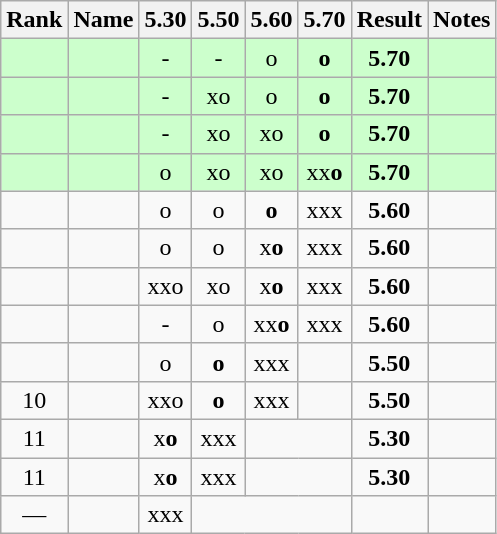<table class="sortable wikitable">
<tr>
<th>Rank</th>
<th>Name</th>
<th>5.30</th>
<th>5.50</th>
<th>5.60</th>
<th>5.70</th>
<th>Result</th>
<th>Notes</th>
</tr>
<tr align="center" style="background:#ccffcc;">
<td></td>
<td align="left"></td>
<td>-</td>
<td>-</td>
<td>o</td>
<td><strong>o</strong></td>
<td><strong>5.70</strong></td>
<td></td>
</tr>
<tr align="center" style="background:#ccffcc;">
<td></td>
<td align="left"></td>
<td>-</td>
<td>xo</td>
<td>o</td>
<td><strong>o</strong></td>
<td><strong>5.70</strong></td>
<td></td>
</tr>
<tr align="center" style="background:#ccffcc;">
<td></td>
<td align="left"></td>
<td>-</td>
<td>xo</td>
<td>xo</td>
<td><strong>o</strong></td>
<td><strong>5.70</strong></td>
<td></td>
</tr>
<tr align="center" style="background:#ccffcc;">
<td></td>
<td align="left"></td>
<td>o</td>
<td>xo</td>
<td>xo</td>
<td>xx<strong>o</strong></td>
<td><strong>5.70</strong></td>
<td></td>
</tr>
<tr align="center">
<td></td>
<td align="left"></td>
<td>o</td>
<td>o</td>
<td><strong>o</strong></td>
<td>xxx</td>
<td><strong>5.60</strong></td>
<td></td>
</tr>
<tr align="center">
<td></td>
<td align="left"></td>
<td>o</td>
<td>o</td>
<td>x<strong>o</strong></td>
<td>xxx</td>
<td><strong>5.60</strong></td>
<td></td>
</tr>
<tr align="center">
<td></td>
<td align="left"></td>
<td>xxo</td>
<td>xo</td>
<td>x<strong>o</strong></td>
<td>xxx</td>
<td><strong>5.60</strong></td>
<td></td>
</tr>
<tr align="center">
<td></td>
<td align="left"></td>
<td>-</td>
<td>o</td>
<td>xx<strong>o</strong></td>
<td>xxx</td>
<td><strong>5.60</strong></td>
<td></td>
</tr>
<tr align="center">
<td></td>
<td align="left"></td>
<td>o</td>
<td><strong>o</strong></td>
<td>xxx</td>
<td></td>
<td><strong>5.50</strong></td>
<td></td>
</tr>
<tr align="center">
<td>10</td>
<td align="left"></td>
<td>xxo</td>
<td><strong>o</strong></td>
<td>xxx</td>
<td></td>
<td><strong>5.50</strong></td>
<td></td>
</tr>
<tr align="center">
<td>11</td>
<td align="left"></td>
<td>x<strong>o</strong></td>
<td>xxx</td>
<td colspan=2></td>
<td><strong>5.30</strong></td>
<td></td>
</tr>
<tr align="center">
<td>11</td>
<td align="left"></td>
<td>x<strong>o</strong></td>
<td>xxx</td>
<td colspan=2></td>
<td><strong>5.30</strong></td>
<td></td>
</tr>
<tr align="center">
<td>—</td>
<td align="left"></td>
<td>xxx</td>
<td colspan="3"></td>
<td><strong></strong></td>
<td></td>
</tr>
</table>
